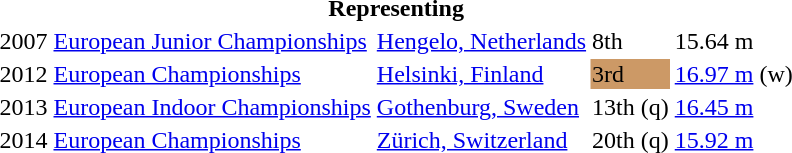<table>
<tr>
<th colspan="5">Representing </th>
</tr>
<tr>
<td>2007</td>
<td><a href='#'>European Junior Championships</a></td>
<td><a href='#'>Hengelo, Netherlands</a></td>
<td>8th</td>
<td>15.64 m</td>
</tr>
<tr>
<td>2012</td>
<td><a href='#'>European Championships</a></td>
<td><a href='#'>Helsinki, Finland</a></td>
<td bgcolor=cc9966>3rd</td>
<td><a href='#'>16.97 m</a> (w)</td>
</tr>
<tr>
<td>2013</td>
<td><a href='#'>European Indoor Championships</a></td>
<td><a href='#'>Gothenburg, Sweden</a></td>
<td>13th (q)</td>
<td><a href='#'>16.45 m</a></td>
</tr>
<tr>
<td>2014</td>
<td><a href='#'>European Championships</a></td>
<td><a href='#'>Zürich, Switzerland</a></td>
<td>20th (q)</td>
<td><a href='#'>15.92 m</a></td>
</tr>
</table>
